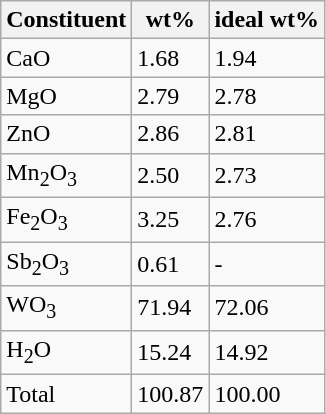<table class="wikitable">
<tr>
<th>Constituent</th>
<th>wt%</th>
<th>ideal wt%</th>
</tr>
<tr>
<td>CaO</td>
<td>1.68</td>
<td>1.94</td>
</tr>
<tr>
<td>MgO</td>
<td>2.79</td>
<td>2.78</td>
</tr>
<tr>
<td>ZnO</td>
<td>2.86</td>
<td>2.81</td>
</tr>
<tr>
<td>Mn<sub>2</sub>O<sub>3</sub></td>
<td>2.50</td>
<td>2.73</td>
</tr>
<tr>
<td>Fe<sub>2</sub>O<sub>3</sub></td>
<td>3.25</td>
<td>2.76</td>
</tr>
<tr>
<td>Sb<sub>2</sub>O<sub>3</sub></td>
<td>0.61</td>
<td>-</td>
</tr>
<tr>
<td>WO<sub>3</sub></td>
<td>71.94</td>
<td>72.06</td>
</tr>
<tr>
<td>H<sub>2</sub>O</td>
<td>15.24</td>
<td>14.92</td>
</tr>
<tr>
<td>Total</td>
<td>100.87</td>
<td>100.00</td>
</tr>
</table>
